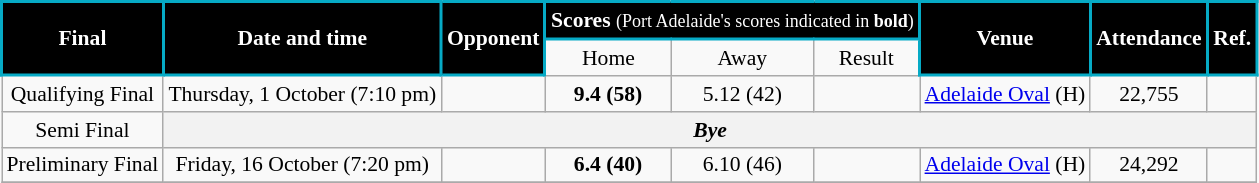<table class="wikitable" style="font-size:90%; text-align:center;">
<tr>
<td style="background:black; color:white; border: solid #06AAC5 2px" rowspan=2><strong>Final</strong></td>
<td style="background:black; color:white; border: solid #06AAC5 2px" rowspan=2><strong>Date and time</strong></td>
<td style="background:black; color:white; border: solid #06AAC5 2px" rowspan=2><strong>Opponent</strong></td>
<td style="background:black; color:white; border: solid #06AAC5 2px" colspan=3><strong>Scores</strong> <small>(Port Adelaide's scores indicated in <strong>bold</strong>)</small></td>
<td style="background:black; color:white; border: solid #06AAC5 2px" rowspan=2><strong>Venue</strong></td>
<td style="background:black; color:white; border: solid #06AAC5 2px" rowspan=2><strong>Attendance</strong></td>
<td style="background:black; color:white; border: solid #06AAC5 2px" rowspan=2><strong>Ref.</strong></td>
</tr>
<tr>
<td>Home</td>
<td>Away</td>
<td>Result</td>
</tr>
<tr>
<td>Qualifying Final</td>
<td>Thursday, 1 October (7:10 pm)</td>
<td></td>
<td><strong>9.4 (58)</strong></td>
<td>5.12 (42)</td>
<td></td>
<td><a href='#'>Adelaide Oval</a> (H)</td>
<td>22,755</td>
<td></td>
</tr>
<tr>
<td>Semi Final</td>
<th colspan=9><span><em>Bye</em></span></th>
</tr>
<tr>
<td>Preliminary Final</td>
<td>Friday, 16 October (7:20 pm)</td>
<td></td>
<td><strong>6.4 (40)</strong></td>
<td>6.10 (46)</td>
<td></td>
<td><a href='#'>Adelaide Oval</a> (H)</td>
<td>24,292</td>
<td></td>
</tr>
<tr>
</tr>
</table>
